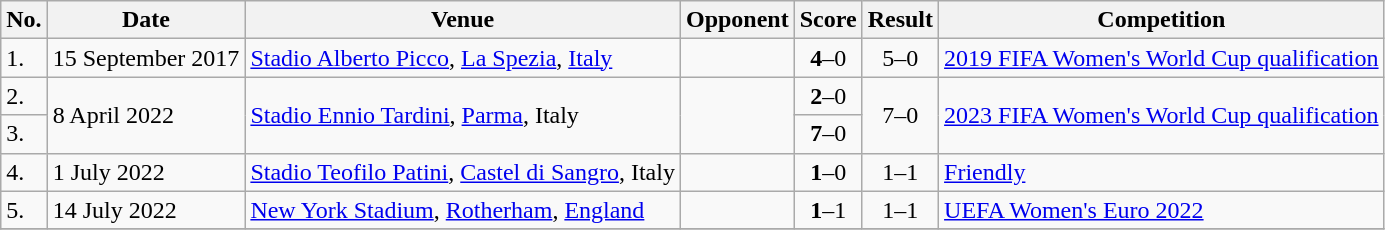<table class="wikitable">
<tr>
<th>No.</th>
<th>Date</th>
<th>Venue</th>
<th>Opponent</th>
<th>Score</th>
<th>Result</th>
<th>Competition</th>
</tr>
<tr>
<td>1.</td>
<td>15 September 2017</td>
<td><a href='#'>Stadio Alberto Picco</a>, <a href='#'>La Spezia</a>, <a href='#'>Italy</a></td>
<td></td>
<td align=center><strong>4</strong>–0</td>
<td align=center>5–0</td>
<td><a href='#'>2019 FIFA Women's World Cup qualification</a></td>
</tr>
<tr>
<td>2.</td>
<td rowspan=2>8 April 2022</td>
<td rowspan=2><a href='#'>Stadio Ennio Tardini</a>, <a href='#'>Parma</a>, Italy</td>
<td rowspan=2></td>
<td align=center><strong>2</strong>–0</td>
<td rowspan=2 align=center>7–0</td>
<td rowspan=2><a href='#'>2023 FIFA Women's World Cup qualification</a></td>
</tr>
<tr>
<td>3.</td>
<td align=center><strong>7</strong>–0</td>
</tr>
<tr>
<td>4.</td>
<td>1 July 2022</td>
<td><a href='#'>Stadio Teofilo Patini</a>, <a href='#'>Castel di Sangro</a>, Italy</td>
<td></td>
<td align=center><strong>1</strong>–0</td>
<td align=center>1–1</td>
<td><a href='#'>Friendly</a></td>
</tr>
<tr>
<td>5.</td>
<td>14 July 2022</td>
<td><a href='#'>New York Stadium</a>, <a href='#'>Rotherham</a>, <a href='#'>England</a></td>
<td></td>
<td align=center><strong>1</strong>–1</td>
<td align=center>1–1</td>
<td><a href='#'>UEFA Women's Euro 2022</a></td>
</tr>
<tr>
</tr>
</table>
